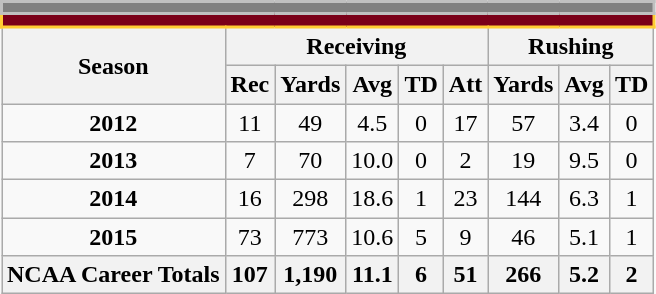<table class=wikitable style="text-align:center;">
<tr>
<td ! colspan="14" style="background:gray; border:2px solid silver; color:white;"></td>
</tr>
<tr>
<td ! colspan="14" style="background: #7A0019; border: 2px solid #FFCC33; color:#FFCC33;"></td>
</tr>
<tr>
<th rowspan=2>Season</th>
<th colspan=5>Receiving</th>
<th colspan=3>Rushing</th>
</tr>
<tr>
<th>Rec</th>
<th>Yards</th>
<th>Avg</th>
<th>TD</th>
<th>Att</th>
<th>Yards</th>
<th>Avg</th>
<th>TD</th>
</tr>
<tr>
<td><strong>2012</strong></td>
<td>11</td>
<td>49</td>
<td>4.5</td>
<td>0</td>
<td>17</td>
<td>57</td>
<td>3.4</td>
<td>0</td>
</tr>
<tr>
<td><strong>2013</strong></td>
<td>7</td>
<td>70</td>
<td>10.0</td>
<td>0</td>
<td>2</td>
<td>19</td>
<td>9.5</td>
<td>0</td>
</tr>
<tr>
<td><strong>2014</strong></td>
<td>16</td>
<td>298</td>
<td>18.6</td>
<td>1</td>
<td>23</td>
<td>144</td>
<td>6.3</td>
<td>1</td>
</tr>
<tr>
<td><strong>2015</strong></td>
<td>73</td>
<td>773</td>
<td>10.6</td>
<td>5</td>
<td>9</td>
<td>46</td>
<td>5.1</td>
<td>1</td>
</tr>
<tr>
<th>NCAA Career Totals</th>
<th>107</th>
<th>1,190</th>
<th>11.1</th>
<th>6</th>
<th>51</th>
<th>266</th>
<th>5.2</th>
<th>2</th>
</tr>
</table>
